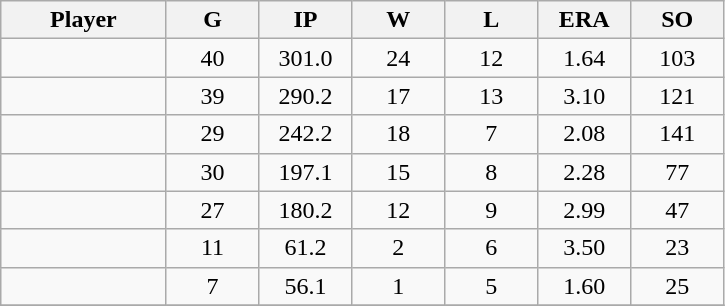<table class="wikitable sortable">
<tr>
<th bgcolor="#DDDDFF" width="16%">Player</th>
<th bgcolor="#DDDDFF" width="9%">G</th>
<th bgcolor="#DDDDFF" width="9%">IP</th>
<th bgcolor="#DDDDFF" width="9%">W</th>
<th bgcolor="#DDDDFF" width="9%">L</th>
<th bgcolor="#DDDDFF" width="9%">ERA</th>
<th bgcolor="#DDDDFF" width="9%">SO</th>
</tr>
<tr align="center">
<td></td>
<td>40</td>
<td>301.0</td>
<td>24</td>
<td>12</td>
<td>1.64</td>
<td>103</td>
</tr>
<tr align="center">
<td></td>
<td>39</td>
<td>290.2</td>
<td>17</td>
<td>13</td>
<td>3.10</td>
<td>121</td>
</tr>
<tr align="center">
<td></td>
<td>29</td>
<td>242.2</td>
<td>18</td>
<td>7</td>
<td>2.08</td>
<td>141</td>
</tr>
<tr align="center">
<td></td>
<td>30</td>
<td>197.1</td>
<td>15</td>
<td>8</td>
<td>2.28</td>
<td>77</td>
</tr>
<tr align="center">
<td></td>
<td>27</td>
<td>180.2</td>
<td>12</td>
<td>9</td>
<td>2.99</td>
<td>47</td>
</tr>
<tr align="center">
<td></td>
<td>11</td>
<td>61.2</td>
<td>2</td>
<td>6</td>
<td>3.50</td>
<td>23</td>
</tr>
<tr align="center">
<td></td>
<td>7</td>
<td>56.1</td>
<td>1</td>
<td>5</td>
<td>1.60</td>
<td>25</td>
</tr>
<tr align="center">
</tr>
</table>
